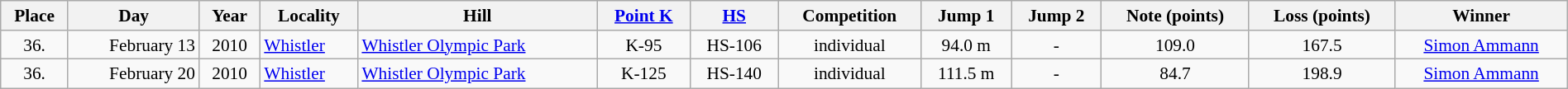<table width=100% class=wikitable style="font-size: 89%; text-align:center">
<tr>
<th>Place</th>
<th>Day</th>
<th>Year</th>
<th>Locality</th>
<th>Hill</th>
<th><a href='#'>Point K</a></th>
<th><a href='#'>HS</a></th>
<th>Competition</th>
<th>Jump 1</th>
<th>Jump 2</th>
<th>Note (points)</th>
<th>Loss (points)</th>
<th>Winner</th>
</tr>
<tr>
<td>36.</td>
<td align=right>February 13</td>
<td>2010</td>
<td align=left> <a href='#'>Whistler</a></td>
<td align=left><a href='#'>Whistler Olympic Park</a></td>
<td>K-95</td>
<td>HS-106</td>
<td>individual</td>
<td>94.0 m</td>
<td colspan=1>-</td>
<td>109.0</td>
<td>167.5</td>
<td><a href='#'>Simon Ammann</a></td>
</tr>
<tr>
<td>36.</td>
<td align=right>February 20</td>
<td>2010</td>
<td align=left> <a href='#'>Whistler</a></td>
<td align=left><a href='#'>Whistler Olympic Park</a></td>
<td>K-125</td>
<td>HS-140</td>
<td>individual</td>
<td>111.5 m</td>
<td colspan=1>-</td>
<td>84.7</td>
<td>198.9</td>
<td><a href='#'>Simon Ammann</a></td>
</tr>
</table>
